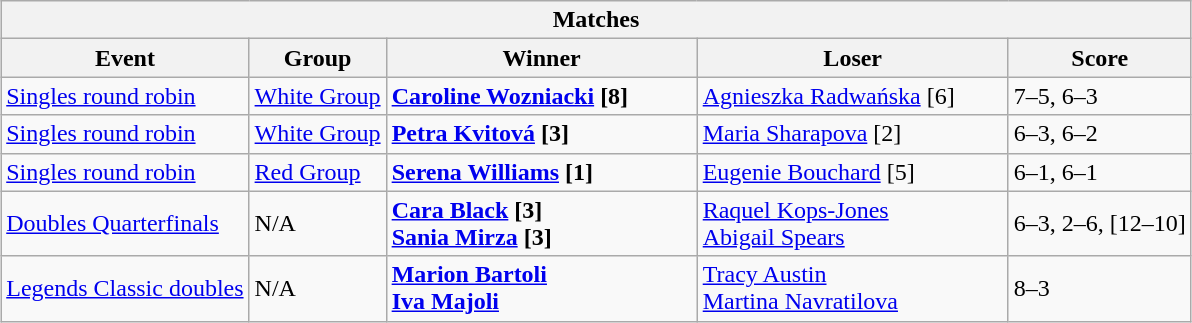<table class="wikitable collapsible uncollapsed" style="margin:1em auto;">
<tr>
<th colspan=5>Matches</th>
</tr>
<tr>
<th>Event</th>
<th>Group</th>
<th width=200>Winner</th>
<th width=200>Loser</th>
<th>Score</th>
</tr>
<tr align=left>
<td><a href='#'>Singles round robin</a></td>
<td><a href='#'>White Group</a></td>
<td><strong> <a href='#'>Caroline Wozniacki</a> [8]</strong></td>
<td> <a href='#'>Agnieszka Radwańska</a> [6]</td>
<td>7–5, 6–3</td>
</tr>
<tr align=left>
<td><a href='#'>Singles round robin</a></td>
<td><a href='#'>White Group</a></td>
<td><strong> <a href='#'>Petra Kvitová</a> [3]</strong></td>
<td> <a href='#'>Maria Sharapova</a> [2]</td>
<td>6–3, 6–2</td>
</tr>
<tr align=left>
<td><a href='#'>Singles round robin</a></td>
<td><a href='#'>Red Group</a></td>
<td><strong> <a href='#'>Serena Williams</a> [1]</strong></td>
<td> <a href='#'>Eugenie Bouchard</a> [5]</td>
<td>6–1, 6–1</td>
</tr>
<tr align=left>
<td><a href='#'>Doubles Quarterfinals</a></td>
<td>N/A</td>
<td><strong> <a href='#'>Cara Black</a> [3] <br>  <a href='#'>Sania Mirza</a> [3] </strong></td>
<td> <a href='#'>Raquel Kops-Jones</a> <br>  <a href='#'>Abigail Spears</a></td>
<td>6–3, 2–6, [12–10]</td>
</tr>
<tr align=left>
<td><a href='#'>Legends Classic doubles</a></td>
<td>N/A</td>
<td> <strong><a href='#'>Marion Bartoli</a> <br>  <a href='#'>Iva Majoli</a></strong></td>
<td> <a href='#'>Tracy Austin</a> <br>   <a href='#'>Martina Navratilova</a></td>
<td>8–3</td>
</tr>
</table>
